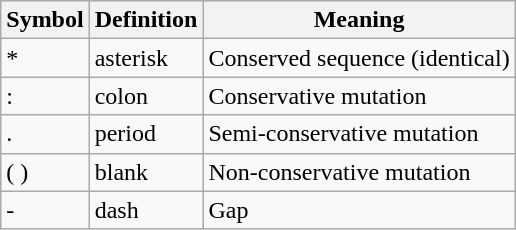<table class="wikitable">
<tr>
<th>Symbol</th>
<th>Definition</th>
<th>Meaning</th>
</tr>
<tr>
<td>*</td>
<td>asterisk</td>
<td>Conserved sequence (identical)</td>
</tr>
<tr>
<td>:</td>
<td>colon</td>
<td>Conservative mutation</td>
</tr>
<tr>
<td>.</td>
<td>period</td>
<td>Semi-conservative mutation</td>
</tr>
<tr>
<td>( )</td>
<td>blank</td>
<td>Non-conservative mutation</td>
</tr>
<tr>
<td>-</td>
<td>dash</td>
<td>Gap</td>
</tr>
</table>
